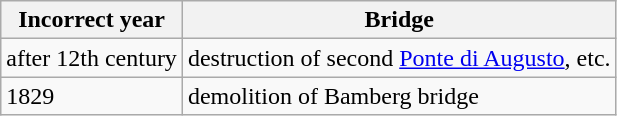<table class="wikitable">
<tr>
<th>Incorrect year</th>
<th>Bridge</th>
</tr>
<tr>
<td>after 12th century</td>
<td>destruction of second <a href='#'>Ponte di Augusto</a>, etc.</td>
</tr>
<tr>
<td>1829</td>
<td>demolition of Bamberg bridge</td>
</tr>
</table>
